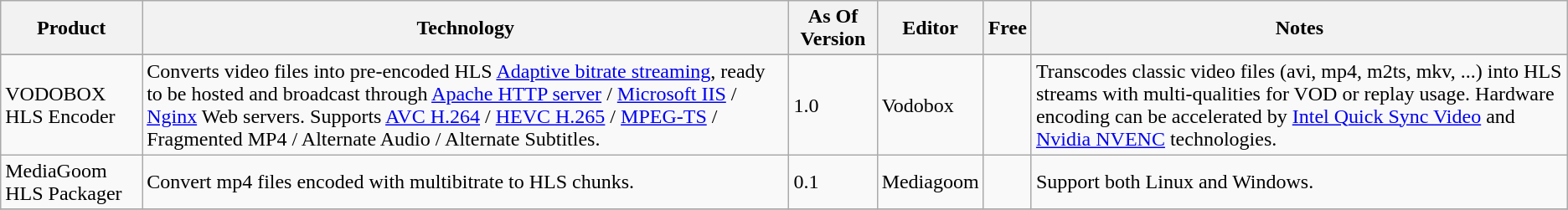<table class="wikitable">
<tr>
<th>Product</th>
<th>Technology</th>
<th>As Of Version</th>
<th>Editor</th>
<th>Free</th>
<th>Notes</th>
</tr>
<tr>
</tr>
<tr>
<td>VODOBOX HLS Encoder</td>
<td>Converts video files into pre-encoded HLS <a href='#'>Adaptive bitrate streaming</a>, ready to be hosted and broadcast through <a href='#'>Apache HTTP server</a> / <a href='#'>Microsoft IIS</a> / <a href='#'>Nginx</a> Web servers. Supports <a href='#'>AVC H.264</a> / <a href='#'>HEVC H.265</a> / <a href='#'>MPEG-TS</a> / Fragmented MP4 / Alternate Audio / Alternate Subtitles.</td>
<td>1.0</td>
<td>Vodobox</td>
<td></td>
<td>Transcodes classic video files (avi, mp4, m2ts, mkv, ...) into HLS streams with multi-qualities for VOD or replay usage. Hardware encoding can be accelerated by <a href='#'>Intel Quick Sync Video</a> and <a href='#'>Nvidia NVENC</a> technologies.</td>
</tr>
<tr>
<td>MediaGoom HLS Packager</td>
<td>Convert mp4 files encoded with multibitrate to HLS chunks.</td>
<td>0.1</td>
<td>Mediagoom</td>
<td></td>
<td>Support both Linux and Windows.</td>
</tr>
<tr>
</tr>
</table>
